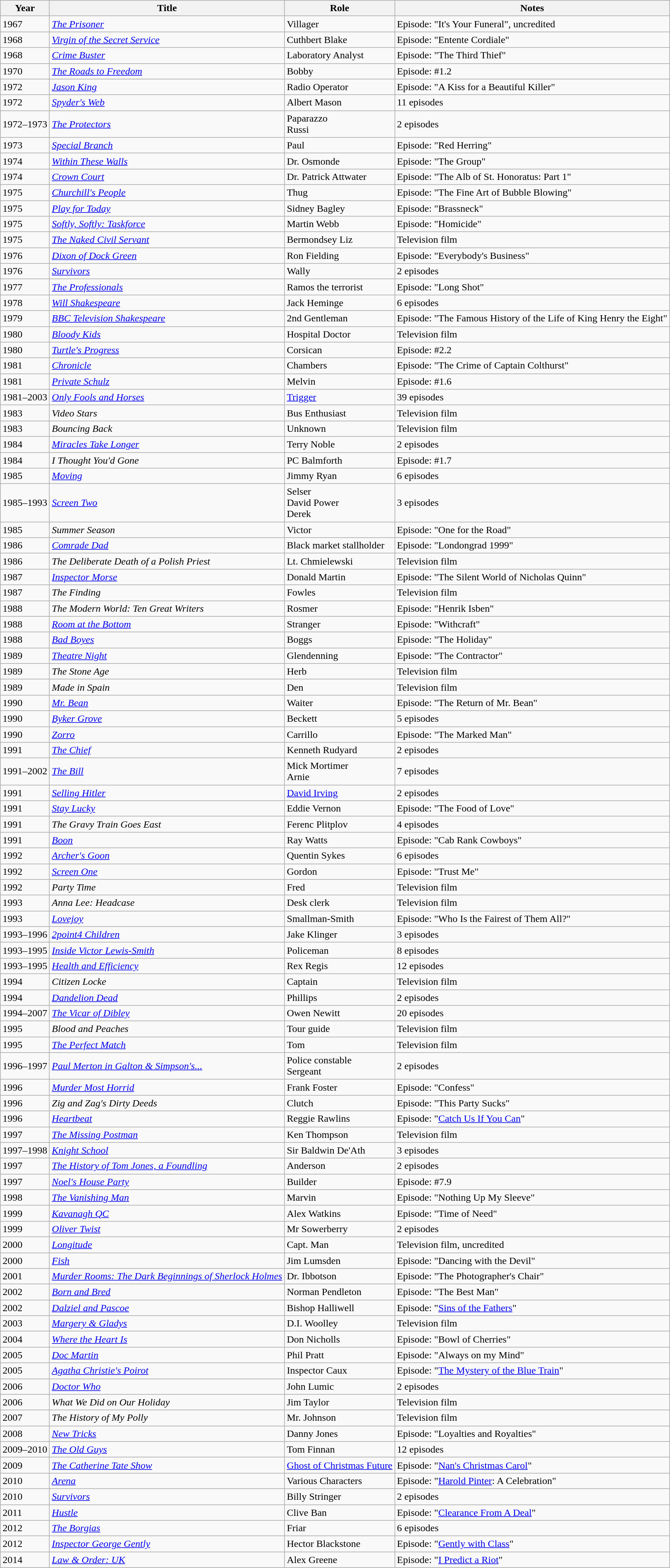<table class="wikitable sortable">
<tr>
<th>Year</th>
<th>Title</th>
<th>Role</th>
<th class="unsortable">Notes</th>
</tr>
<tr>
<td>1967</td>
<td><em><a href='#'>The Prisoner</a></em></td>
<td>Villager</td>
<td>Episode: "It's Your Funeral", uncredited</td>
</tr>
<tr>
<td>1968</td>
<td><em><a href='#'>Virgin of the Secret Service</a></em></td>
<td>Cuthbert Blake</td>
<td>Episode: "Entente Cordiale"</td>
</tr>
<tr>
<td>1968</td>
<td><em><a href='#'>Crime Buster</a></em></td>
<td>Laboratory Analyst</td>
<td>Episode: "The Third Thief"</td>
</tr>
<tr>
<td>1970</td>
<td><em><a href='#'>The Roads to Freedom</a></em></td>
<td>Bobby</td>
<td>Episode: #1.2</td>
</tr>
<tr>
<td>1972</td>
<td><em><a href='#'>Jason King</a></em></td>
<td>Radio Operator</td>
<td>Episode: "A Kiss for a Beautiful Killer"</td>
</tr>
<tr>
<td>1972</td>
<td><em><a href='#'>Spyder's Web</a></em></td>
<td>Albert Mason</td>
<td>11 episodes</td>
</tr>
<tr>
<td>1972–1973</td>
<td><em><a href='#'>The Protectors</a></em></td>
<td>Paparazzo<br>Russi</td>
<td>2 episodes</td>
</tr>
<tr>
<td>1973</td>
<td><em><a href='#'>Special Branch</a></em></td>
<td>Paul</td>
<td>Episode: "Red Herring"</td>
</tr>
<tr>
<td>1974</td>
<td><em><a href='#'>Within These Walls</a></em></td>
<td>Dr. Osmonde</td>
<td>Episode: "The Group"</td>
</tr>
<tr>
<td>1974</td>
<td><em><a href='#'>Crown Court</a></em></td>
<td>Dr. Patrick Attwater</td>
<td>Episode: "The Alb of St. Honoratus: Part 1"</td>
</tr>
<tr>
<td>1975</td>
<td><em><a href='#'>Churchill's People</a></em></td>
<td>Thug</td>
<td>Episode: "The Fine Art of Bubble Blowing"</td>
</tr>
<tr>
<td>1975</td>
<td><em><a href='#'>Play for Today</a></em></td>
<td>Sidney Bagley</td>
<td>Episode: "Brassneck"</td>
</tr>
<tr>
<td>1975</td>
<td><em><a href='#'>Softly, Softly: Taskforce</a></em></td>
<td>Martin Webb</td>
<td>Episode: "Homicide"</td>
</tr>
<tr>
<td>1975</td>
<td><em><a href='#'>The Naked Civil Servant</a></em></td>
<td>Bermondsey Liz</td>
<td>Television film</td>
</tr>
<tr>
<td>1976</td>
<td><em><a href='#'>Dixon of Dock Green</a></em></td>
<td>Ron Fielding</td>
<td>Episode: "Everybody's Business"</td>
</tr>
<tr>
<td>1976</td>
<td><em><a href='#'>Survivors</a></em></td>
<td>Wally</td>
<td>2 episodes</td>
</tr>
<tr>
<td>1977</td>
<td><em><a href='#'>The Professionals</a></em></td>
<td>Ramos the terrorist</td>
<td>Episode: "Long Shot"</td>
</tr>
<tr>
<td>1978</td>
<td><em><a href='#'>Will Shakespeare</a></em></td>
<td>Jack Heminge</td>
<td>6 episodes</td>
</tr>
<tr>
<td>1979</td>
<td><em><a href='#'>BBC Television Shakespeare</a></em></td>
<td>2nd Gentleman</td>
<td>Episode: "The Famous History of the Life of King Henry the Eight"</td>
</tr>
<tr>
<td>1980</td>
<td><em><a href='#'>Bloody Kids</a></em></td>
<td>Hospital Doctor</td>
<td>Television film</td>
</tr>
<tr>
<td>1980</td>
<td><em><a href='#'>Turtle's Progress</a></em></td>
<td>Corsican</td>
<td>Episode: #2.2</td>
</tr>
<tr>
<td>1981</td>
<td><em><a href='#'>Chronicle</a></em></td>
<td>Chambers</td>
<td>Episode: "The Crime of Captain Colthurst"</td>
</tr>
<tr>
<td>1981</td>
<td><em><a href='#'>Private Schulz</a></em></td>
<td>Melvin</td>
<td>Episode: #1.6</td>
</tr>
<tr>
<td>1981–2003</td>
<td><em><a href='#'>Only Fools and Horses</a></em></td>
<td><a href='#'>Trigger</a></td>
<td>39 episodes</td>
</tr>
<tr>
<td>1983</td>
<td><em>Video Stars</em></td>
<td>Bus Enthusiast</td>
<td>Television film</td>
</tr>
<tr>
<td>1983</td>
<td><em>Bouncing Back</em></td>
<td>Unknown</td>
<td>Television film</td>
</tr>
<tr>
<td>1984</td>
<td><em><a href='#'>Miracles Take Longer</a></em></td>
<td>Terry Noble</td>
<td>2 episodes</td>
</tr>
<tr>
<td>1984</td>
<td><em>I Thought You'd Gone</em></td>
<td>PC Balmforth</td>
<td>Episode: #1.7</td>
</tr>
<tr>
<td>1985</td>
<td><em><a href='#'>Moving</a></em></td>
<td>Jimmy Ryan</td>
<td>6 episodes</td>
</tr>
<tr>
<td>1985–1993</td>
<td><em><a href='#'>Screen Two</a></em></td>
<td>Selser<br>David Power<br>Derek</td>
<td>3 episodes</td>
</tr>
<tr>
<td>1985</td>
<td><em>Summer Season</em></td>
<td>Victor</td>
<td>Episode: "One for the Road"</td>
</tr>
<tr>
<td>1986</td>
<td><em><a href='#'>Comrade Dad</a></em></td>
<td>Black market stallholder</td>
<td>Episode: "Londongrad 1999"</td>
</tr>
<tr>
<td>1986</td>
<td><em>The Deliberate Death of a Polish Priest</em></td>
<td>Lt. Chmielewski</td>
<td>Television film</td>
</tr>
<tr>
<td>1987</td>
<td><em><a href='#'>Inspector Morse</a></em></td>
<td>Donald Martin</td>
<td>Episode: "The Silent World of Nicholas Quinn"</td>
</tr>
<tr>
<td>1987</td>
<td><em>The Finding</em></td>
<td>Fowles</td>
<td>Television film</td>
</tr>
<tr>
<td>1988</td>
<td><em>The Modern World: Ten Great Writers</em></td>
<td>Rosmer</td>
<td>Episode: "Henrik Isben"</td>
</tr>
<tr>
<td>1988</td>
<td><a href='#'><em>Room at the Bottom</em></a></td>
<td>Stranger</td>
<td>Episode: "Withcraft"</td>
</tr>
<tr>
<td>1988</td>
<td><em><a href='#'>Bad Boyes</a></em></td>
<td>Boggs</td>
<td>Episode: "The Holiday"</td>
</tr>
<tr>
<td>1989</td>
<td><em><a href='#'>Theatre Night</a></em></td>
<td>Glendenning</td>
<td>Episode: "The Contractor"</td>
</tr>
<tr>
<td>1989</td>
<td><em>The Stone Age</em></td>
<td>Herb</td>
<td>Television film</td>
</tr>
<tr>
<td>1989</td>
<td><em>Made in Spain</em></td>
<td>Den</td>
<td>Television film</td>
</tr>
<tr>
<td>1990</td>
<td><em><a href='#'>Mr. Bean</a></em></td>
<td>Waiter</td>
<td>Episode: "The Return of Mr. Bean"</td>
</tr>
<tr>
<td>1990</td>
<td><em><a href='#'>Byker Grove</a></em></td>
<td>Beckett</td>
<td>5 episodes</td>
</tr>
<tr>
<td>1990</td>
<td><em><a href='#'>Zorro</a></em></td>
<td>Carrillo</td>
<td>Episode: "The Marked Man"</td>
</tr>
<tr>
<td>1991</td>
<td><em><a href='#'>The Chief</a></em></td>
<td>Kenneth Rudyard</td>
<td>2 episodes</td>
</tr>
<tr>
<td>1991–2002</td>
<td><em><a href='#'>The Bill</a></em></td>
<td>Mick Mortimer<br>Arnie</td>
<td>7 episodes</td>
</tr>
<tr>
<td>1991</td>
<td><em><a href='#'>Selling Hitler</a></em></td>
<td><a href='#'>David Irving</a></td>
<td>2 episodes</td>
</tr>
<tr>
<td>1991</td>
<td><em><a href='#'>Stay Lucky</a></em></td>
<td>Eddie Vernon</td>
<td>Episode: "The Food of Love"</td>
</tr>
<tr>
<td>1991</td>
<td><em>The Gravy Train Goes East</em></td>
<td>Ferenc Plitplov</td>
<td>4 episodes</td>
</tr>
<tr>
<td>1991</td>
<td><em><a href='#'>Boon</a></em></td>
<td>Ray Watts</td>
<td>Episode: "Cab Rank Cowboys"</td>
</tr>
<tr>
<td>1992</td>
<td><em><a href='#'>Archer's Goon</a></em></td>
<td>Quentin Sykes</td>
<td>6 episodes</td>
</tr>
<tr>
<td>1992</td>
<td><em><a href='#'>Screen One</a></em></td>
<td>Gordon</td>
<td>Episode: "Trust Me"</td>
</tr>
<tr>
<td>1992</td>
<td><em>Party Time</em></td>
<td>Fred</td>
<td>Television film</td>
</tr>
<tr>
<td>1993</td>
<td><em>Anna Lee: Headcase</em></td>
<td>Desk clerk</td>
<td>Television film</td>
</tr>
<tr>
<td>1993</td>
<td><em><a href='#'>Lovejoy</a></em></td>
<td>Smallman-Smith</td>
<td>Episode: "Who Is the Fairest of Them All?"</td>
</tr>
<tr>
<td>1993–1996</td>
<td><em><a href='#'>2point4 Children</a></em></td>
<td>Jake Klinger</td>
<td>3 episodes</td>
</tr>
<tr>
<td>1993–1995</td>
<td><em><a href='#'>Inside Victor Lewis-Smith</a></em></td>
<td>Policeman</td>
<td>8 episodes</td>
</tr>
<tr>
<td>1993–1995</td>
<td><em><a href='#'>Health and Efficiency</a></em></td>
<td>Rex Regis</td>
<td>12 episodes</td>
</tr>
<tr>
<td>1994</td>
<td><em>Citizen Locke</em></td>
<td>Captain</td>
<td>Television film</td>
</tr>
<tr>
<td>1994</td>
<td><em><a href='#'>Dandelion Dead</a></em></td>
<td>Phillips</td>
<td>2 episodes</td>
</tr>
<tr>
<td>1994–2007</td>
<td><em><a href='#'>The Vicar of Dibley</a></em></td>
<td>Owen Newitt</td>
<td>20 episodes</td>
</tr>
<tr>
<td>1995</td>
<td><em>Blood and Peaches</em></td>
<td>Tour guide</td>
<td>Television film</td>
</tr>
<tr>
<td>1995</td>
<td><a href='#'><em>The Perfect Match</em></a></td>
<td>Tom</td>
<td>Television film</td>
</tr>
<tr>
<td>1996–1997</td>
<td><em><a href='#'>Paul Merton in Galton & Simpson's...</a></em></td>
<td>Police constable<br>Sergeant</td>
<td>2 episodes</td>
</tr>
<tr>
<td>1996</td>
<td><em><a href='#'>Murder Most Horrid</a></em></td>
<td>Frank Foster</td>
<td>Episode: "Confess"</td>
</tr>
<tr>
<td>1996</td>
<td><em>Zig and Zag's Dirty Deeds</em></td>
<td>Clutch</td>
<td>Episode: "This Party Sucks"</td>
</tr>
<tr>
<td>1996</td>
<td><em><a href='#'>Heartbeat</a></em></td>
<td>Reggie Rawlins</td>
<td>Episode: "<a href='#'>Catch Us If You Can</a>"</td>
</tr>
<tr>
<td>1997</td>
<td><em><a href='#'>The Missing Postman</a></em></td>
<td>Ken Thompson</td>
<td>Television film</td>
</tr>
<tr>
<td>1997–1998</td>
<td><em><a href='#'>Knight School</a></em></td>
<td>Sir Baldwin De'Ath</td>
<td>3 episodes</td>
</tr>
<tr>
<td>1997</td>
<td><em><a href='#'>The History of Tom Jones, a Foundling</a></em></td>
<td>Anderson</td>
<td>2 episodes</td>
</tr>
<tr>
<td>1997</td>
<td><em><a href='#'>Noel's House Party</a></em></td>
<td>Builder</td>
<td>Episode: #7.9</td>
</tr>
<tr>
<td>1998</td>
<td><em><a href='#'>The Vanishing Man</a></em></td>
<td>Marvin</td>
<td>Episode: "Nothing Up My Sleeve"</td>
</tr>
<tr>
<td>1999</td>
<td><em><a href='#'>Kavanagh QC</a></em></td>
<td>Alex Watkins</td>
<td>Episode: "Time of Need"</td>
</tr>
<tr>
<td>1999</td>
<td><em><a href='#'>Oliver Twist</a></em></td>
<td>Mr Sowerberry</td>
<td>2 episodes</td>
</tr>
<tr>
<td>2000</td>
<td><a href='#'><em>Longitude</em></a></td>
<td>Capt. Man</td>
<td>Television film, uncredited</td>
</tr>
<tr>
<td>2000</td>
<td><a href='#'><em>Fish</em></a></td>
<td>Jim Lumsden</td>
<td>Episode: "Dancing with the Devil"</td>
</tr>
<tr>
<td>2001</td>
<td><em><a href='#'>Murder Rooms: The Dark Beginnings of Sherlock Holmes</a></em></td>
<td>Dr. Ibbotson</td>
<td>Episode: "The Photographer's Chair"</td>
</tr>
<tr>
<td>2002</td>
<td><em><a href='#'>Born and Bred</a></em></td>
<td>Norman Pendleton</td>
<td>Episode: "The Best Man"</td>
</tr>
<tr>
<td>2002</td>
<td><em><a href='#'>Dalziel and Pascoe</a></em></td>
<td>Bishop Halliwell</td>
<td>Episode: "<a href='#'>Sins of the Fathers</a>"</td>
</tr>
<tr>
<td>2003</td>
<td><em><a href='#'>Margery & Gladys</a></em></td>
<td>D.I. Woolley</td>
<td>Television film</td>
</tr>
<tr>
<td>2004</td>
<td><em><a href='#'>Where the Heart Is</a></em></td>
<td>Don Nicholls</td>
<td>Episode: "Bowl of Cherries"</td>
</tr>
<tr>
<td>2005</td>
<td><em><a href='#'>Doc Martin</a></em></td>
<td>Phil Pratt</td>
<td>Episode: "Always on my Mind"</td>
</tr>
<tr>
<td>2005</td>
<td><em><a href='#'>Agatha Christie's Poirot</a></em></td>
<td>Inspector Caux</td>
<td>Episode: "<a href='#'>The Mystery of the Blue Train</a>"</td>
</tr>
<tr>
<td>2006</td>
<td><em><a href='#'>Doctor Who</a></em></td>
<td>John Lumic</td>
<td>2 episodes</td>
</tr>
<tr>
<td>2006</td>
<td><em>What We Did on Our Holiday</em></td>
<td>Jim Taylor</td>
<td>Television film</td>
</tr>
<tr>
<td>2007</td>
<td><em>The History of My Polly</em></td>
<td>Mr. Johnson</td>
<td>Television film</td>
</tr>
<tr>
<td>2008</td>
<td><em><a href='#'>New Tricks</a></em></td>
<td>Danny Jones</td>
<td>Episode: "Loyalties and Royalties"</td>
</tr>
<tr>
<td>2009–2010</td>
<td><em><a href='#'>The Old Guys</a></em></td>
<td>Tom Finnan</td>
<td>12 episodes</td>
</tr>
<tr>
<td>2009</td>
<td><em><a href='#'>The Catherine Tate Show</a></em></td>
<td><a href='#'>Ghost of Christmas Future</a></td>
<td>Episode: "<a href='#'>Nan's Christmas Carol</a>"</td>
</tr>
<tr>
<td>2010</td>
<td><em><a href='#'>Arena</a></em></td>
<td>Various Characters</td>
<td>Episode: "<a href='#'>Harold Pinter</a>: A Celebration"</td>
</tr>
<tr>
<td>2010</td>
<td><em><a href='#'>Survivors</a></em></td>
<td>Billy Stringer</td>
<td>2 episodes</td>
</tr>
<tr>
<td>2011</td>
<td><em><a href='#'>Hustle</a></em></td>
<td>Clive Ban</td>
<td>Episode: "<a href='#'>Clearance From A Deal</a>"</td>
</tr>
<tr>
<td>2012</td>
<td><em><a href='#'>The Borgias</a></em></td>
<td>Friar</td>
<td>6 episodes</td>
</tr>
<tr>
<td>2012</td>
<td><em><a href='#'>Inspector George Gently</a></em></td>
<td>Hector Blackstone</td>
<td>Episode: "<a href='#'>Gently with Class</a>"</td>
</tr>
<tr>
<td>2014</td>
<td><em><a href='#'>Law & Order: UK</a></em></td>
<td>Alex Greene</td>
<td>Episode: "<a href='#'>I Predict a Riot</a>"</td>
</tr>
</table>
